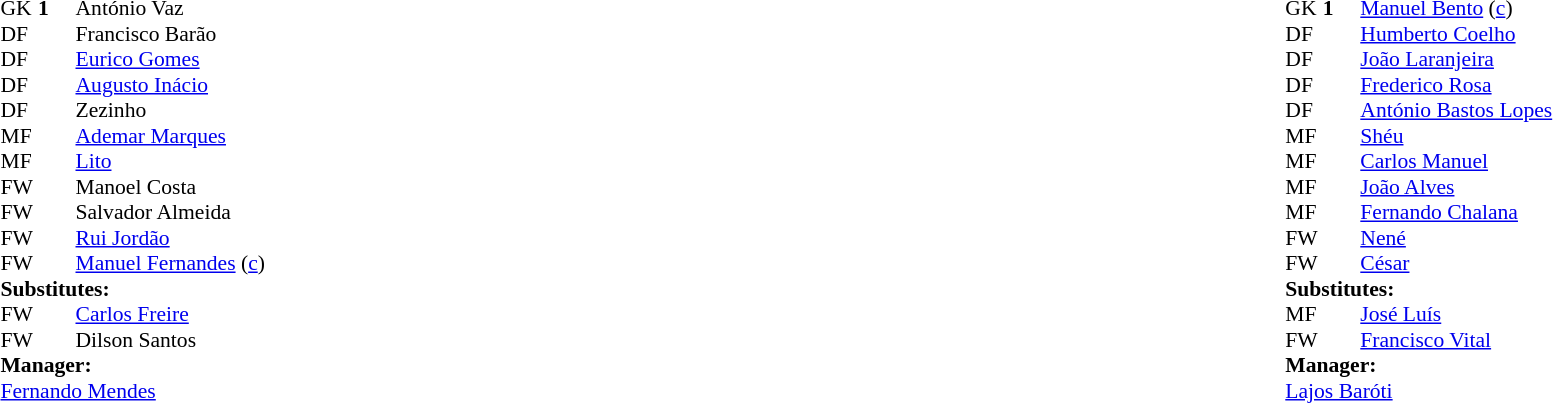<table width="100%">
<tr>
<td valign="top" width="50%"><br><table style="font-size: 90%" cellspacing="0" cellpadding="0">
<tr>
<td colspan="4"></td>
</tr>
<tr>
<th width=25></th>
<th width=25></th>
</tr>
<tr>
<td>GK</td>
<td><strong>1</strong></td>
<td> António Vaz</td>
</tr>
<tr>
<td>DF</td>
<td></td>
<td> Francisco Barão</td>
</tr>
<tr>
<td>DF</td>
<td></td>
<td> <a href='#'>Eurico Gomes</a></td>
</tr>
<tr>
<td>DF</td>
<td></td>
<td> <a href='#'>Augusto Inácio</a></td>
</tr>
<tr>
<td>DF</td>
<td></td>
<td> Zezinho</td>
</tr>
<tr>
<td>MF</td>
<td></td>
<td> <a href='#'>Ademar Marques</a></td>
</tr>
<tr>
<td>MF</td>
<td></td>
<td> <a href='#'>Lito</a></td>
</tr>
<tr>
<td>FW</td>
<td></td>
<td> Manoel Costa</td>
<td></td>
<td></td>
</tr>
<tr>
<td>FW</td>
<td></td>
<td> Salvador Almeida</td>
<td></td>
<td></td>
</tr>
<tr>
<td>FW</td>
<td></td>
<td> <a href='#'>Rui Jordão</a></td>
</tr>
<tr>
<td>FW</td>
<td></td>
<td> <a href='#'>Manuel Fernandes</a> (<a href='#'>c</a>)</td>
</tr>
<tr>
<td colspan=3><strong>Substitutes:</strong></td>
</tr>
<tr>
<td>FW</td>
<td></td>
<td> <a href='#'>Carlos Freire</a></td>
<td></td>
<td></td>
</tr>
<tr>
<td>FW</td>
<td></td>
<td> Dilson Santos</td>
<td></td>
<td></td>
</tr>
<tr>
<td colspan=3><strong>Manager:</strong></td>
</tr>
<tr>
<td colspan=4> <a href='#'>Fernando Mendes</a></td>
</tr>
</table>
</td>
<td valign="top"></td>
<td valign="top" width="50%"><br><table style="font-size: 90%" cellspacing="0" cellpadding="0" align=center>
<tr>
<td colspan="4"></td>
</tr>
<tr>
<th width=25></th>
<th width=25></th>
</tr>
<tr>
<td>GK</td>
<td><strong>1</strong></td>
<td> <a href='#'>Manuel Bento</a> (<a href='#'>c</a>)</td>
</tr>
<tr>
<td>DF</td>
<td></td>
<td> <a href='#'>Humberto Coelho</a></td>
</tr>
<tr>
<td>DF</td>
<td></td>
<td> <a href='#'>João Laranjeira</a></td>
</tr>
<tr>
<td>DF</td>
<td></td>
<td> <a href='#'>Frederico Rosa</a></td>
</tr>
<tr>
<td>DF</td>
<td></td>
<td> <a href='#'>António Bastos Lopes</a></td>
</tr>
<tr>
<td>MF</td>
<td></td>
<td> <a href='#'>Shéu</a></td>
</tr>
<tr>
<td>MF</td>
<td></td>
<td> <a href='#'>Carlos Manuel</a></td>
<td></td>
<td></td>
</tr>
<tr>
<td>MF</td>
<td></td>
<td> <a href='#'>João Alves</a></td>
</tr>
<tr>
<td>MF</td>
<td></td>
<td> <a href='#'>Fernando Chalana</a></td>
<td></td>
<td></td>
</tr>
<tr>
<td>FW</td>
<td></td>
<td> <a href='#'>Nené</a></td>
</tr>
<tr>
<td>FW</td>
<td></td>
<td> <a href='#'>César</a></td>
<td></td>
<td></td>
</tr>
<tr>
<td colspan=3><strong>Substitutes:</strong></td>
</tr>
<tr>
<td>MF</td>
<td></td>
<td> <a href='#'>José Luís</a></td>
<td></td>
<td></td>
</tr>
<tr>
<td>FW</td>
<td></td>
<td> <a href='#'>Francisco Vital</a></td>
<td></td>
<td></td>
</tr>
<tr>
<td colspan=3><strong>Manager:</strong></td>
</tr>
<tr>
<td colspan=4> <a href='#'>Lajos Baróti</a></td>
</tr>
</table>
</td>
</tr>
</table>
